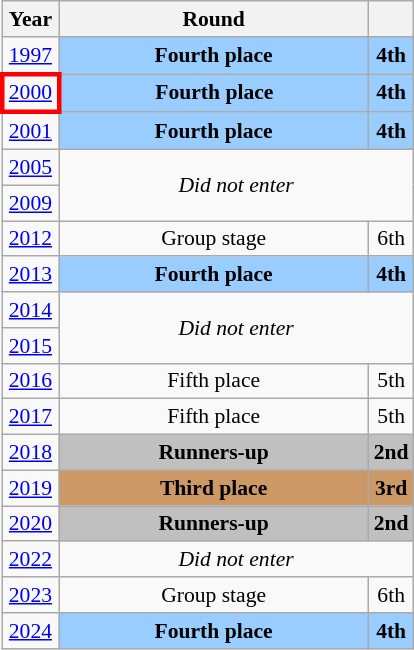<table class="wikitable" style="text-align: center; font-size:90%">
<tr>
<th>Year</th>
<th style="width:200px">Round</th>
<th></th>
</tr>
<tr>
<td><a href='#'>1997</a></td>
<td bgcolor="9acdff"><strong>Fourth place</strong></td>
<td bgcolor="9acdff"><strong>4th</strong></td>
</tr>
<tr>
<td style="border: 3px solid red"><a href='#'>2000</a></td>
<td bgcolor="9acdff"><strong>Fourth place</strong></td>
<td bgcolor="9acdff"><strong>4th</strong></td>
</tr>
<tr>
<td><a href='#'>2001</a></td>
<td bgcolor="9acdff"><strong>Fourth place</strong></td>
<td bgcolor="9acdff"><strong>4th</strong></td>
</tr>
<tr>
<td><a href='#'>2005</a></td>
<td colspan="2" rowspan="2"><em>Did not enter</em></td>
</tr>
<tr>
<td><a href='#'>2009</a></td>
</tr>
<tr>
<td><a href='#'>2012</a></td>
<td>Group stage</td>
<td>6th</td>
</tr>
<tr>
<td><a href='#'>2013</a></td>
<td bgcolor="9acdff"><strong>Fourth place</strong></td>
<td bgcolor="9acdff"><strong>4th</strong></td>
</tr>
<tr>
<td><a href='#'>2014</a></td>
<td colspan="2" rowspan="2"><em>Did not enter</em></td>
</tr>
<tr>
<td><a href='#'>2015</a></td>
</tr>
<tr>
<td><a href='#'>2016</a></td>
<td>Fifth place</td>
<td>5th</td>
</tr>
<tr>
<td><a href='#'>2017</a></td>
<td>Fifth place</td>
<td>5th</td>
</tr>
<tr>
<td><a href='#'>2018</a></td>
<td bgcolor=Silver><strong>Runners-up</strong></td>
<td bgcolor=Silver><strong>2nd</strong></td>
</tr>
<tr>
<td><a href='#'>2019</a></td>
<td bgcolor="cc9966"><strong>Third place</strong></td>
<td bgcolor="cc9966"><strong>3rd</strong></td>
</tr>
<tr>
<td><a href='#'>2020</a></td>
<td bgcolor=Silver><strong>Runners-up</strong></td>
<td bgcolor=Silver><strong>2nd</strong></td>
</tr>
<tr>
<td><a href='#'>2022</a></td>
<td colspan="2"><em>Did not enter</em></td>
</tr>
<tr>
<td><a href='#'>2023</a></td>
<td>Group stage</td>
<td>6th</td>
</tr>
<tr>
<td><a href='#'>2024</a></td>
<td bgcolor="9acdff"><strong>Fourth place</strong></td>
<td bgcolor="9acdff"><strong>4th</strong></td>
</tr>
</table>
